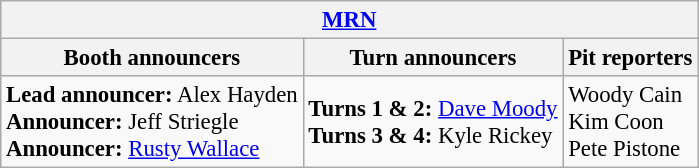<table class="wikitable" style="font-size: 95%">
<tr>
<th colspan="3"><a href='#'>MRN</a></th>
</tr>
<tr>
<th>Booth announcers</th>
<th>Turn announcers</th>
<th>Pit reporters</th>
</tr>
<tr>
<td><strong>Lead announcer:</strong> Alex Hayden<br><strong>Announcer:</strong> Jeff Striegle<br><strong>Announcer:</strong> <a href='#'>Rusty Wallace</a></td>
<td><strong>Turns 1 & 2:</strong> <a href='#'>Dave Moody</a><br><strong>Turns 3 & 4:</strong> Kyle Rickey</td>
<td>Woody Cain<br>Kim Coon<br>Pete Pistone</td>
</tr>
</table>
